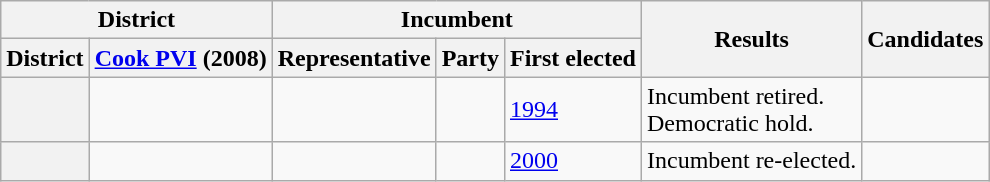<table class="wikitable sortable">
<tr>
<th colspan=2>District</th>
<th colspan=3>Incumbent</th>
<th rowspan=2>Results</th>
<th rowspan=2>Candidates</th>
</tr>
<tr valign=bottom>
<th>District</th>
<th><a href='#'>Cook PVI</a> (2008)</th>
<th>Representative</th>
<th>Party</th>
<th>First elected</th>
</tr>
<tr>
<th></th>
<td></td>
<td></td>
<td></td>
<td><a href='#'>1994</a></td>
<td>Incumbent retired.<br>Democratic hold.</td>
<td nowrap></td>
</tr>
<tr>
<th></th>
<td></td>
<td></td>
<td></td>
<td><a href='#'>2000</a></td>
<td>Incumbent re-elected.</td>
<td nowrap></td>
</tr>
</table>
